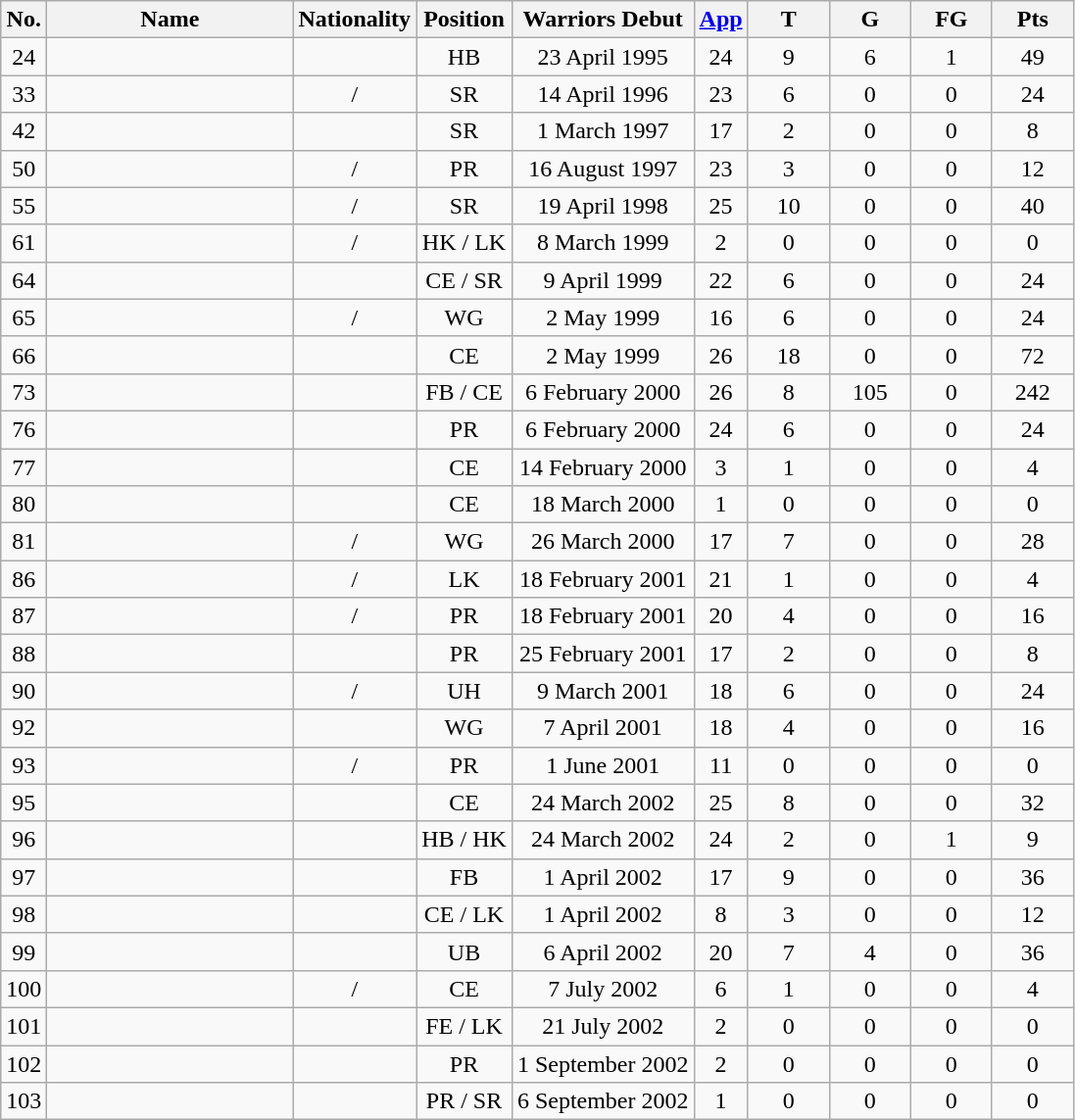<table class="wikitable sortable" style="text-align: center;">
<tr>
<th>No.</th>
<th style="width:10em">Name</th>
<th>Nationality</th>
<th>Position</th>
<th>Warriors Debut</th>
<th><a href='#'>App</a></th>
<th style="width:3em">T</th>
<th style="width:3em">G</th>
<th style="width:3em">FG</th>
<th style="width:3em">Pts</th>
</tr>
<tr>
<td>24</td>
<td align=left></td>
<td></td>
<td>HB</td>
<td>23 April 1995</td>
<td>24</td>
<td>9</td>
<td>6</td>
<td>1</td>
<td>49</td>
</tr>
<tr>
<td>33</td>
<td align=left></td>
<td> / </td>
<td>SR</td>
<td>14 April 1996</td>
<td>23</td>
<td>6</td>
<td>0</td>
<td>0</td>
<td>24</td>
</tr>
<tr>
<td>42</td>
<td align=left></td>
<td></td>
<td>SR</td>
<td>1 March 1997</td>
<td>17</td>
<td>2</td>
<td>0</td>
<td>0</td>
<td>8</td>
</tr>
<tr>
<td>50</td>
<td align=left></td>
<td> / </td>
<td>PR</td>
<td>16 August 1997</td>
<td>23</td>
<td>3</td>
<td>0</td>
<td>0</td>
<td>12</td>
</tr>
<tr>
<td>55</td>
<td align=left></td>
<td> / </td>
<td>SR</td>
<td>19 April 1998</td>
<td>25</td>
<td>10</td>
<td>0</td>
<td>0</td>
<td>40</td>
</tr>
<tr>
<td>61</td>
<td align=left></td>
<td> / </td>
<td>HK / LK</td>
<td>8 March 1999</td>
<td>2</td>
<td>0</td>
<td>0</td>
<td>0</td>
<td>0</td>
</tr>
<tr>
<td>64</td>
<td align=left></td>
<td></td>
<td>CE / SR</td>
<td>9 April 1999</td>
<td>22</td>
<td>6</td>
<td>0</td>
<td>0</td>
<td>24</td>
</tr>
<tr>
<td>65</td>
<td align=left></td>
<td> / </td>
<td>WG</td>
<td>2 May 1999</td>
<td>16</td>
<td>6</td>
<td>0</td>
<td>0</td>
<td>24</td>
</tr>
<tr>
<td>66</td>
<td align=left></td>
<td></td>
<td>CE</td>
<td>2 May 1999</td>
<td>26</td>
<td>18</td>
<td>0</td>
<td>0</td>
<td>72</td>
</tr>
<tr>
<td>73</td>
<td align=left></td>
<td></td>
<td>FB / CE</td>
<td>6 February 2000</td>
<td>26</td>
<td>8</td>
<td>105</td>
<td>0</td>
<td>242</td>
</tr>
<tr>
<td>76</td>
<td align=left></td>
<td></td>
<td>PR</td>
<td>6 February 2000</td>
<td>24</td>
<td>6</td>
<td>0</td>
<td>0</td>
<td>24</td>
</tr>
<tr>
<td>77</td>
<td align=left></td>
<td></td>
<td>CE</td>
<td>14 February 2000</td>
<td>3</td>
<td>1</td>
<td>0</td>
<td>0</td>
<td>4</td>
</tr>
<tr>
<td>80</td>
<td align=left></td>
<td></td>
<td>CE</td>
<td>18 March 2000</td>
<td>1</td>
<td>0</td>
<td>0</td>
<td>0</td>
<td>0</td>
</tr>
<tr>
<td>81</td>
<td align=left></td>
<td> / </td>
<td>WG</td>
<td>26 March 2000</td>
<td>17</td>
<td>7</td>
<td>0</td>
<td>0</td>
<td>28</td>
</tr>
<tr>
<td>86</td>
<td align=left></td>
<td> / </td>
<td>LK</td>
<td>18 February 2001</td>
<td>21</td>
<td>1</td>
<td>0</td>
<td>0</td>
<td>4</td>
</tr>
<tr>
<td>87</td>
<td align=left></td>
<td> / </td>
<td>PR</td>
<td>18 February 2001</td>
<td>20</td>
<td>4</td>
<td>0</td>
<td>0</td>
<td>16</td>
</tr>
<tr>
<td>88</td>
<td align=left></td>
<td></td>
<td>PR</td>
<td>25 February 2001</td>
<td>17</td>
<td>2</td>
<td>0</td>
<td>0</td>
<td>8</td>
</tr>
<tr>
<td>90</td>
<td align=left></td>
<td> / </td>
<td>UH</td>
<td>9 March 2001</td>
<td>18</td>
<td>6</td>
<td>0</td>
<td>0</td>
<td>24</td>
</tr>
<tr>
<td>92</td>
<td align=left></td>
<td></td>
<td>WG</td>
<td>7 April 2001</td>
<td>18</td>
<td>4</td>
<td>0</td>
<td>0</td>
<td>16</td>
</tr>
<tr>
<td>93</td>
<td align=left></td>
<td> / </td>
<td>PR</td>
<td>1 June 2001</td>
<td>11</td>
<td>0</td>
<td>0</td>
<td>0</td>
<td>0</td>
</tr>
<tr>
<td>95</td>
<td align=left></td>
<td></td>
<td>CE</td>
<td>24 March 2002</td>
<td>25</td>
<td>8</td>
<td>0</td>
<td>0</td>
<td>32</td>
</tr>
<tr>
<td>96</td>
<td align=left></td>
<td></td>
<td>HB / HK</td>
<td>24 March 2002</td>
<td>24</td>
<td>2</td>
<td>0</td>
<td>1</td>
<td>9</td>
</tr>
<tr>
<td>97</td>
<td align=left></td>
<td></td>
<td>FB</td>
<td>1 April 2002</td>
<td>17</td>
<td>9</td>
<td>0</td>
<td>0</td>
<td>36</td>
</tr>
<tr>
<td>98</td>
<td align=left></td>
<td></td>
<td>CE / LK</td>
<td>1 April 2002</td>
<td>8</td>
<td>3</td>
<td>0</td>
<td>0</td>
<td>12</td>
</tr>
<tr>
<td>99</td>
<td align=left></td>
<td></td>
<td>UB</td>
<td>6 April 2002</td>
<td>20</td>
<td>7</td>
<td>4</td>
<td>0</td>
<td>36</td>
</tr>
<tr>
<td>100</td>
<td align=left></td>
<td> / </td>
<td>CE</td>
<td>7 July 2002</td>
<td>6</td>
<td>1</td>
<td>0</td>
<td>0</td>
<td>4</td>
</tr>
<tr>
<td>101</td>
<td align=left></td>
<td></td>
<td>FE / LK</td>
<td>21 July 2002</td>
<td>2</td>
<td>0</td>
<td>0</td>
<td>0</td>
<td>0</td>
</tr>
<tr>
<td>102</td>
<td align=left></td>
<td></td>
<td>PR</td>
<td>1 September 2002</td>
<td>2</td>
<td>0</td>
<td>0</td>
<td>0</td>
<td>0</td>
</tr>
<tr>
<td>103</td>
<td align=left></td>
<td></td>
<td>PR / SR</td>
<td>6 September 2002</td>
<td>1</td>
<td>0</td>
<td>0</td>
<td>0</td>
<td>0</td>
</tr>
</table>
